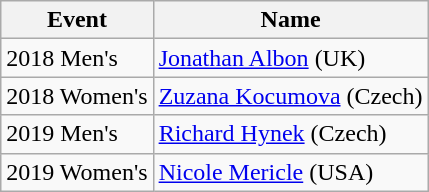<table class="wikitable">
<tr>
<th>Event</th>
<th>Name</th>
</tr>
<tr>
<td>2018 Men's</td>
<td><a href='#'>Jonathan Albon</a> (UK)</td>
</tr>
<tr>
<td>2018 Women's</td>
<td><a href='#'>Zuzana Kocumova</a> (Czech)</td>
</tr>
<tr>
<td>2019 Men's</td>
<td><a href='#'>Richard Hynek</a> (Czech)</td>
</tr>
<tr>
<td>2019 Women's</td>
<td><a href='#'>Nicole Mericle</a> (USA)</td>
</tr>
</table>
